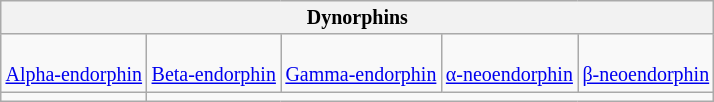<table class="wikitable" style="font-size:smaller; text-align:center">
<tr>
<th colspan="5">Dynorphins</th>
</tr>
<tr>
<td></br><a href='#'>Alpha-endorphin</a></td>
<td></br><a href='#'>Beta-endorphin</a></td>
<td></br><a href='#'>Gamma-endorphin</a></td>
<td></br><a href='#'>α-neoendorphin</a></td>
<td></br><a href='#'>β-neoendorphin</a></td>
</tr>
<tr>
<td></td>
</tr>
</table>
